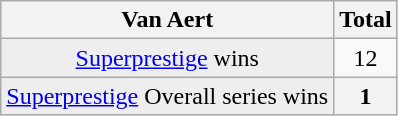<table class="wikitable plainrowheaders">
<tr>
<th scope="col">Van Aert</th>
<th scope="col">Total</th>
</tr>
<tr style="text-align:center;">
<td style="background:#eeeeee"><a href='#'>Superprestige</a> wins</td>
<td>12</td>
</tr>
<tr style="text-align:center;">
<td style="background:#eeeeee"><a href='#'>Superprestige</a> Overall series wins</td>
<th>1</th>
</tr>
</table>
